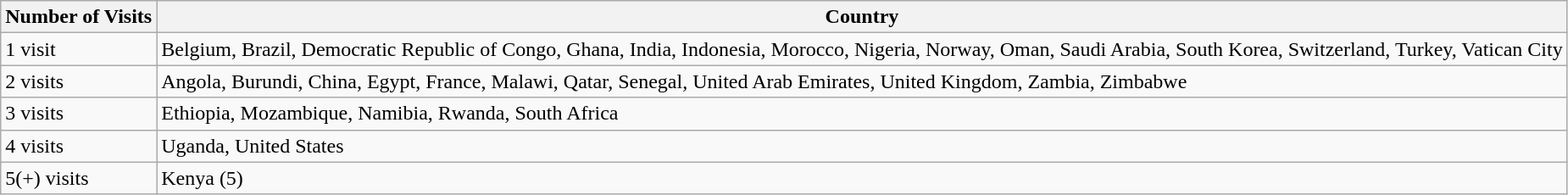<table class="wikitable">
<tr>
<th>Number of Visits</th>
<th>Country</th>
</tr>
<tr>
<td>1 visit</td>
<td>Belgium, Brazil, Democratic Republic of Congo, Ghana, India, Indonesia, Morocco, Nigeria, Norway, Oman, Saudi Arabia, South Korea, Switzerland, Turkey, Vatican City</td>
</tr>
<tr>
<td>2 visits</td>
<td>Angola, Burundi, China, Egypt, France, Malawi, Qatar, Senegal, United Arab Emirates, United Kingdom, Zambia, Zimbabwe</td>
</tr>
<tr>
<td>3 visits</td>
<td>Ethiopia, Mozambique, Namibia, Rwanda, South Africa</td>
</tr>
<tr>
<td>4 visits</td>
<td>Uganda, United States</td>
</tr>
<tr>
<td>5(+) visits</td>
<td>Kenya (5)</td>
</tr>
</table>
